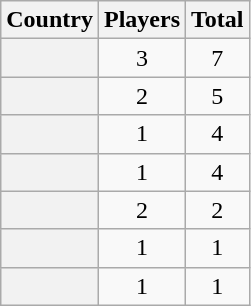<table class="sortable wikitable plainrowheaders" style="text-align:center">
<tr>
<th scope="col">Country</th>
<th scope="col">Players</th>
<th scope="col">Total</th>
</tr>
<tr>
<th scope="row"></th>
<td>3</td>
<td>7</td>
</tr>
<tr>
<th scope="row"></th>
<td>2</td>
<td>5</td>
</tr>
<tr>
<th scope="row"></th>
<td>1</td>
<td>4</td>
</tr>
<tr>
<th scope="row"></th>
<td>1</td>
<td>4</td>
</tr>
<tr>
<th scope="row"></th>
<td>2</td>
<td>2</td>
</tr>
<tr>
<th scope="row"></th>
<td>1</td>
<td>1</td>
</tr>
<tr>
<th scope="row"></th>
<td>1</td>
<td>1</td>
</tr>
</table>
